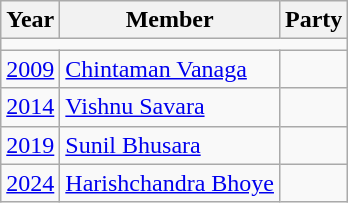<table class="wikitable">
<tr>
<th>Year</th>
<th>Member</th>
<th colspan="2">Party</th>
</tr>
<tr>
<td colspan="4"></td>
</tr>
<tr>
<td><a href='#'>2009</a></td>
<td><a href='#'>Chintaman Vanaga</a></td>
<td></td>
</tr>
<tr>
<td><a href='#'>2014</a></td>
<td><a href='#'>Vishnu Savara</a></td>
</tr>
<tr>
<td><a href='#'>2019</a></td>
<td><a href='#'>Sunil Bhusara</a></td>
<td></td>
</tr>
<tr>
<td><a href='#'>2024</a></td>
<td><a href='#'>Harishchandra Bhoye</a></td>
<td></td>
</tr>
</table>
